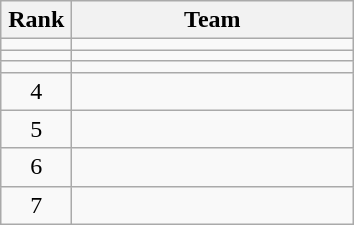<table class="wikitable" style="text-align:center;">
<tr>
<th width=40>Rank</th>
<th width=180>Team</th>
</tr>
<tr>
<td></td>
<td style="text-align:left;"></td>
</tr>
<tr>
<td></td>
<td style="text-align:left;"></td>
</tr>
<tr>
<td></td>
<td style="text-align:left;"></td>
</tr>
<tr>
<td>4</td>
<td style="text-align:left;"></td>
</tr>
<tr>
<td>5</td>
<td style="text-align:left;"></td>
</tr>
<tr>
<td>6</td>
<td style="text-align:left;"></td>
</tr>
<tr>
<td>7</td>
<td style="text-align:left;"></td>
</tr>
</table>
